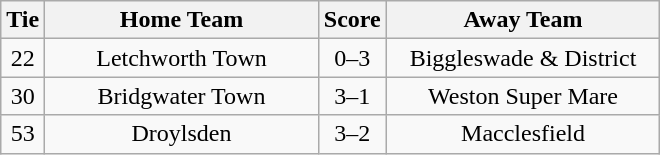<table class="wikitable" style="text-align:center;">
<tr>
<th width=20>Tie</th>
<th width=175>Home Team</th>
<th width=20>Score</th>
<th width=175>Away Team</th>
</tr>
<tr>
<td>22</td>
<td>Letchworth Town</td>
<td>0–3</td>
<td>Biggleswade & District</td>
</tr>
<tr>
<td>30</td>
<td>Bridgwater Town</td>
<td>3–1</td>
<td>Weston Super Mare</td>
</tr>
<tr>
<td>53</td>
<td>Droylsden</td>
<td>3–2</td>
<td>Macclesfield</td>
</tr>
</table>
